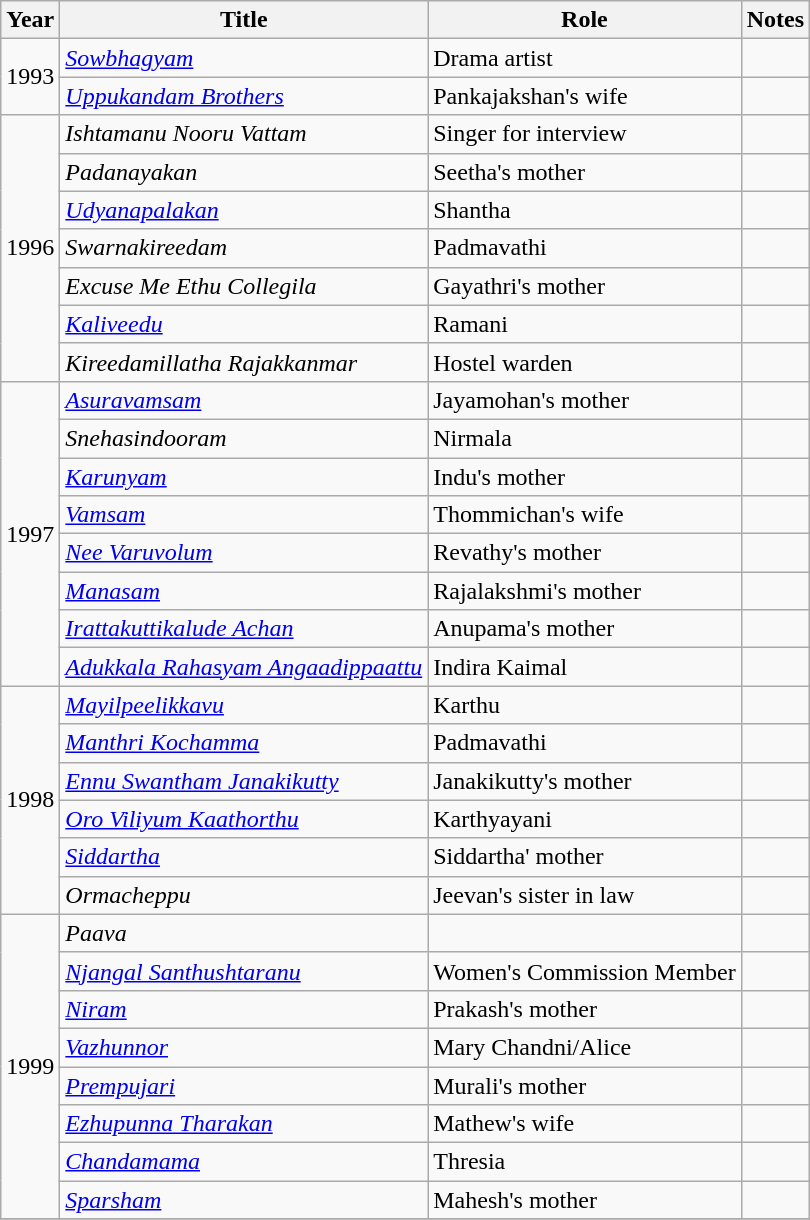<table class="wikitable sortable">
<tr>
<th>Year</th>
<th>Title</th>
<th>Role</th>
<th class="unsortable">Notes</th>
</tr>
<tr>
<td rowspan=2>1993</td>
<td><em><a href='#'>Sowbhagyam</a></em></td>
<td>Drama artist</td>
<td></td>
</tr>
<tr>
<td><em><a href='#'>Uppukandam Brothers</a></em></td>
<td>Pankajakshan's wife</td>
<td></td>
</tr>
<tr>
<td rowspan=7>1996</td>
<td><em>Ishtamanu Nooru Vattam</em></td>
<td>Singer for interview</td>
<td></td>
</tr>
<tr>
<td><em>Padanayakan</em></td>
<td>Seetha's mother</td>
<td></td>
</tr>
<tr>
<td><em><a href='#'>Udyanapalakan</a></em></td>
<td>Shantha</td>
<td></td>
</tr>
<tr>
<td><em>Swarnakireedam</em></td>
<td>Padmavathi</td>
<td></td>
</tr>
<tr>
<td><em>Excuse Me Ethu Collegila</em></td>
<td>Gayathri's mother</td>
<td></td>
</tr>
<tr>
<td><em><a href='#'>Kaliveedu</a></em></td>
<td>Ramani</td>
<td></td>
</tr>
<tr>
<td><em>Kireedamillatha Rajakkanmar</em></td>
<td>Hostel warden</td>
<td></td>
</tr>
<tr>
<td rowspan=8>1997</td>
<td><em><a href='#'>Asuravamsam</a></em></td>
<td>Jayamohan's mother</td>
<td></td>
</tr>
<tr>
<td><em>Snehasindooram</em></td>
<td>Nirmala</td>
<td></td>
</tr>
<tr>
<td><em><a href='#'>Karunyam</a></em></td>
<td>Indu's mother</td>
<td></td>
</tr>
<tr>
<td><em><a href='#'>Vamsam</a></em></td>
<td>Thommichan's wife</td>
<td></td>
</tr>
<tr>
<td><em><a href='#'>Nee Varuvolum</a></em></td>
<td>Revathy's mother</td>
<td></td>
</tr>
<tr>
<td><em><a href='#'>Manasam</a></em></td>
<td>Rajalakshmi's mother</td>
<td></td>
</tr>
<tr>
<td><em><a href='#'>Irattakuttikalude Achan</a></em></td>
<td>Anupama's mother</td>
<td></td>
</tr>
<tr>
<td><em><a href='#'>Adukkala Rahasyam Angaadippaattu</a></em></td>
<td>Indira Kaimal</td>
<td></td>
</tr>
<tr>
<td rowspan=6>1998</td>
<td><em><a href='#'>Mayilpeelikkavu</a></em></td>
<td>Karthu</td>
<td></td>
</tr>
<tr>
<td><em><a href='#'>Manthri Kochamma</a></em></td>
<td>Padmavathi</td>
<td></td>
</tr>
<tr>
<td><em><a href='#'>Ennu Swantham Janakikutty</a></em></td>
<td>Janakikutty's mother</td>
<td></td>
</tr>
<tr>
<td><em><a href='#'>Oro Viliyum Kaathorthu</a></em></td>
<td>Karthyayani</td>
<td></td>
</tr>
<tr>
<td><em><a href='#'>Siddartha</a></em></td>
<td>Siddartha' mother</td>
<td></td>
</tr>
<tr>
<td><em>Ormacheppu</em></td>
<td>Jeevan's sister in law</td>
<td></td>
</tr>
<tr>
<td rowspan=8>1999</td>
<td><em>Paava</em></td>
<td></td>
<td></td>
</tr>
<tr>
<td><em><a href='#'>Njangal Santhushtaranu</a></em></td>
<td>Women's Commission Member</td>
<td></td>
</tr>
<tr>
<td><em><a href='#'>Niram</a></em></td>
<td>Prakash's mother</td>
<td></td>
</tr>
<tr>
<td><em><a href='#'>Vazhunnor</a></em></td>
<td>Mary Chandni/Alice</td>
<td></td>
</tr>
<tr>
<td><em><a href='#'>Prempujari</a></em></td>
<td>Murali's mother</td>
<td></td>
</tr>
<tr>
<td><em><a href='#'>Ezhupunna Tharakan</a></em></td>
<td>Mathew's wife</td>
<td></td>
</tr>
<tr>
<td><em><a href='#'>Chandamama</a></em></td>
<td>Thresia</td>
<td></td>
</tr>
<tr>
<td><em><a href='#'>Sparsham</a></em></td>
<td>Mahesh's mother</td>
<td></td>
</tr>
<tr>
</tr>
</table>
